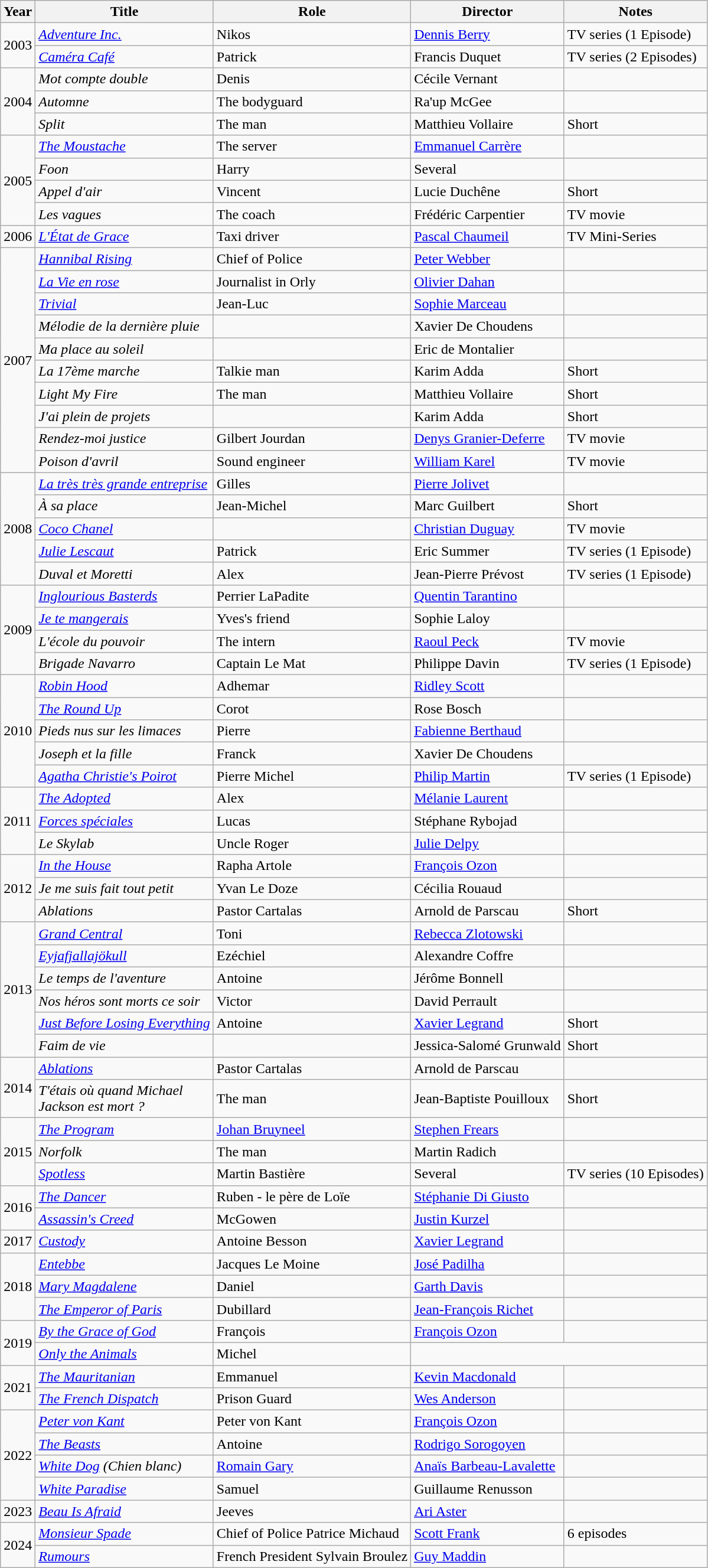<table class="wikitable">
<tr>
<th>Year</th>
<th>Title</th>
<th>Role</th>
<th>Director</th>
<th>Notes</th>
</tr>
<tr>
<td rowspan=2>2003</td>
<td><em><a href='#'>Adventure Inc.</a></em></td>
<td>Nikos</td>
<td><a href='#'>Dennis Berry</a></td>
<td>TV series (1 Episode)</td>
</tr>
<tr>
<td><em><a href='#'>Caméra Café</a></em></td>
<td>Patrick</td>
<td>Francis Duquet</td>
<td>TV series (2 Episodes)</td>
</tr>
<tr>
<td rowspan=3>2004</td>
<td><em>Mot compte double</em></td>
<td>Denis</td>
<td>Cécile Vernant</td>
<td></td>
</tr>
<tr>
<td><em>Automne</em></td>
<td>The bodyguard</td>
<td>Ra'up McGee</td>
<td></td>
</tr>
<tr>
<td><em>Split</em></td>
<td>The man</td>
<td>Matthieu Vollaire</td>
<td>Short</td>
</tr>
<tr>
<td rowspan=4>2005</td>
<td><em><a href='#'>The Moustache</a></em></td>
<td>The server</td>
<td><a href='#'>Emmanuel Carrère</a></td>
<td></td>
</tr>
<tr>
<td><em>Foon</em></td>
<td>Harry</td>
<td>Several</td>
<td></td>
</tr>
<tr>
<td><em>Appel d'air</em></td>
<td>Vincent</td>
<td>Lucie Duchêne</td>
<td>Short</td>
</tr>
<tr>
<td><em>Les vagues</em></td>
<td>The coach</td>
<td>Frédéric Carpentier</td>
<td>TV movie</td>
</tr>
<tr>
<td>2006</td>
<td><em><a href='#'>L'État de Grace</a></em></td>
<td>Taxi driver</td>
<td><a href='#'>Pascal Chaumeil</a></td>
<td>TV Mini-Series</td>
</tr>
<tr>
<td rowspan=10>2007</td>
<td><em><a href='#'>Hannibal Rising</a></em></td>
<td>Chief of Police</td>
<td><a href='#'>Peter Webber</a></td>
<td></td>
</tr>
<tr>
<td><em><a href='#'>La Vie en rose</a></em></td>
<td>Journalist in Orly</td>
<td><a href='#'>Olivier Dahan</a></td>
<td></td>
</tr>
<tr>
<td><em><a href='#'>Trivial</a></em></td>
<td>Jean-Luc</td>
<td><a href='#'>Sophie Marceau</a></td>
<td></td>
</tr>
<tr>
<td><em>Mélodie de la dernière pluie</em></td>
<td></td>
<td>Xavier De Choudens</td>
<td></td>
</tr>
<tr>
<td><em>Ma place au soleil</em></td>
<td></td>
<td>Eric de Montalier</td>
<td></td>
</tr>
<tr>
<td><em>La 17ème marche</em></td>
<td>Talkie man</td>
<td>Karim Adda</td>
<td>Short</td>
</tr>
<tr>
<td><em>Light My Fire</em></td>
<td>The man</td>
<td>Matthieu Vollaire</td>
<td>Short</td>
</tr>
<tr>
<td><em>J'ai plein de projets</em></td>
<td></td>
<td>Karim Adda</td>
<td>Short</td>
</tr>
<tr>
<td><em>Rendez-moi justice</em></td>
<td>Gilbert Jourdan</td>
<td><a href='#'>Denys Granier-Deferre</a></td>
<td>TV movie</td>
</tr>
<tr>
<td><em>Poison d'avril</em></td>
<td>Sound engineer</td>
<td><a href='#'>William Karel</a></td>
<td>TV movie</td>
</tr>
<tr>
<td rowspan=5>2008</td>
<td><em><a href='#'>La très très grande entreprise</a></em></td>
<td>Gilles</td>
<td><a href='#'>Pierre Jolivet</a></td>
<td></td>
</tr>
<tr>
<td><em>À sa place</em></td>
<td>Jean-Michel</td>
<td>Marc Guilbert</td>
<td>Short</td>
</tr>
<tr>
<td><em><a href='#'>Coco Chanel</a></em></td>
<td></td>
<td><a href='#'>Christian Duguay</a></td>
<td>TV movie</td>
</tr>
<tr>
<td><em><a href='#'>Julie Lescaut</a></em></td>
<td>Patrick</td>
<td>Eric Summer</td>
<td>TV series (1 Episode)</td>
</tr>
<tr>
<td><em>Duval et Moretti</em></td>
<td>Alex</td>
<td>Jean-Pierre Prévost</td>
<td>TV series (1 Episode)</td>
</tr>
<tr>
<td rowspan=4>2009</td>
<td><em><a href='#'>Inglourious Basterds</a></em></td>
<td>Perrier LaPadite</td>
<td><a href='#'>Quentin Tarantino</a></td>
<td></td>
</tr>
<tr>
<td><em><a href='#'>Je te mangerais</a></em></td>
<td>Yves's friend</td>
<td>Sophie Laloy</td>
<td></td>
</tr>
<tr>
<td><em>L'école du pouvoir</em></td>
<td>The intern</td>
<td><a href='#'>Raoul Peck</a></td>
<td>TV movie</td>
</tr>
<tr>
<td><em>Brigade Navarro</em></td>
<td>Captain Le Mat</td>
<td>Philippe Davin</td>
<td>TV series (1 Episode)</td>
</tr>
<tr>
<td rowspan=5>2010</td>
<td><em><a href='#'>Robin Hood</a></em></td>
<td>Adhemar</td>
<td><a href='#'>Ridley Scott</a></td>
<td></td>
</tr>
<tr>
<td><em><a href='#'>The Round Up</a></em></td>
<td>Corot</td>
<td>Rose Bosch</td>
<td></td>
</tr>
<tr>
<td><em>Pieds nus sur les limaces</em></td>
<td>Pierre</td>
<td><a href='#'>Fabienne Berthaud</a></td>
<td></td>
</tr>
<tr>
<td><em>Joseph et la fille</em></td>
<td>Franck</td>
<td>Xavier De Choudens</td>
<td></td>
</tr>
<tr>
<td><em><a href='#'>Agatha Christie's Poirot</a></em></td>
<td>Pierre Michel</td>
<td><a href='#'>Philip Martin</a></td>
<td>TV series (1 Episode)</td>
</tr>
<tr>
<td rowspan=3>2011</td>
<td><em><a href='#'>The Adopted</a></em></td>
<td>Alex</td>
<td><a href='#'>Mélanie Laurent</a></td>
<td></td>
</tr>
<tr>
<td><em><a href='#'>Forces spéciales</a></em></td>
<td>Lucas</td>
<td>Stéphane Rybojad</td>
<td></td>
</tr>
<tr>
<td><em>Le Skylab</em></td>
<td>Uncle Roger</td>
<td><a href='#'>Julie Delpy</a></td>
<td></td>
</tr>
<tr>
<td rowspan=3>2012</td>
<td><em><a href='#'>In the House</a></em></td>
<td>Rapha Artole</td>
<td><a href='#'>François Ozon</a></td>
<td></td>
</tr>
<tr>
<td><em>Je me suis fait tout petit</em></td>
<td>Yvan Le Doze</td>
<td>Cécilia Rouaud</td>
<td></td>
</tr>
<tr>
<td><em>Ablations</em></td>
<td>Pastor Cartalas</td>
<td>Arnold de Parscau</td>
<td>Short</td>
</tr>
<tr>
<td rowspan=6>2013</td>
<td><em><a href='#'>Grand Central</a></em></td>
<td>Toni</td>
<td><a href='#'>Rebecca Zlotowski</a></td>
<td></td>
</tr>
<tr>
<td><em><a href='#'>Eyjafjallajökull</a></em></td>
<td>Ezéchiel</td>
<td>Alexandre Coffre</td>
<td></td>
</tr>
<tr>
<td><em>Le temps de l'aventure</em></td>
<td>Antoine</td>
<td>Jérôme Bonnell</td>
<td></td>
</tr>
<tr>
<td><em>Nos héros sont morts ce soir</em></td>
<td>Victor</td>
<td>David Perrault</td>
<td></td>
</tr>
<tr>
<td><em><a href='#'>Just Before Losing Everything</a></em></td>
<td>Antoine</td>
<td><a href='#'>Xavier Legrand</a></td>
<td>Short</td>
</tr>
<tr>
<td><em>Faim de vie</em></td>
<td></td>
<td>Jessica-Salomé Grunwald</td>
<td>Short</td>
</tr>
<tr>
<td rowspan=2>2014</td>
<td><em><a href='#'>Ablations</a></em></td>
<td>Pastor Cartalas</td>
<td>Arnold de Parscau</td>
<td></td>
</tr>
<tr>
<td><em>T'étais où quand Michael<br> Jackson est mort ?</em></td>
<td>The man</td>
<td>Jean-Baptiste Pouilloux</td>
<td>Short</td>
</tr>
<tr>
<td rowspan=3>2015</td>
<td><em><a href='#'>The Program</a></em></td>
<td><a href='#'>Johan Bruyneel</a></td>
<td><a href='#'>Stephen Frears</a></td>
<td></td>
</tr>
<tr>
<td><em>Norfolk</em></td>
<td>The man</td>
<td>Martin Radich</td>
<td></td>
</tr>
<tr>
<td><em><a href='#'>Spotless</a></em></td>
<td>Martin Bastière</td>
<td>Several</td>
<td>TV series (10 Episodes)</td>
</tr>
<tr>
<td rowspan=2>2016</td>
<td><em><a href='#'>The Dancer</a></em></td>
<td>Ruben - le père de Loïe</td>
<td><a href='#'>Stéphanie Di Giusto</a></td>
<td></td>
</tr>
<tr>
<td><em><a href='#'>Assassin's Creed</a></em></td>
<td>McGowen</td>
<td><a href='#'>Justin Kurzel</a></td>
<td></td>
</tr>
<tr>
<td>2017</td>
<td><em><a href='#'>Custody</a></em></td>
<td>Antoine Besson</td>
<td><a href='#'>Xavier Legrand</a></td>
<td></td>
</tr>
<tr>
<td rowspan=3>2018</td>
<td><em><a href='#'>Entebbe</a></em></td>
<td>Jacques Le Moine</td>
<td><a href='#'>José Padilha</a></td>
<td></td>
</tr>
<tr>
<td><em><a href='#'>Mary Magdalene</a></em></td>
<td>Daniel</td>
<td><a href='#'>Garth Davis</a></td>
<td></td>
</tr>
<tr>
<td><em><a href='#'>The Emperor of Paris</a></em></td>
<td>Dubillard</td>
<td><a href='#'>Jean-François Richet</a></td>
<td></td>
</tr>
<tr>
<td rowspan=2>2019</td>
<td><em><a href='#'>By the Grace of God</a></em></td>
<td>François</td>
<td><a href='#'>François Ozon</a></td>
<td></td>
</tr>
<tr>
<td><em><a href='#'>Only the Animals</a></em></td>
<td>Michel</td>
</tr>
<tr>
<td rowspan=2>2021</td>
<td><em><a href='#'>The Mauritanian</a></em></td>
<td>Emmanuel</td>
<td><a href='#'>Kevin Macdonald</a></td>
<td></td>
</tr>
<tr>
<td><em><a href='#'>The French Dispatch</a></em></td>
<td>Prison Guard</td>
<td><a href='#'>Wes Anderson</a></td>
<td></td>
</tr>
<tr>
<td rowspan=4>2022</td>
<td><em><a href='#'>Peter von Kant</a></em></td>
<td>Peter von Kant</td>
<td><a href='#'>François Ozon</a></td>
<td></td>
</tr>
<tr>
<td><em><a href='#'>The Beasts</a></em></td>
<td>Antoine</td>
<td><a href='#'>Rodrigo Sorogoyen</a></td>
<td></td>
</tr>
<tr>
<td><em><a href='#'>White Dog</a> (Chien blanc)</em></td>
<td><a href='#'>Romain Gary</a></td>
<td><a href='#'>Anaïs Barbeau-Lavalette</a></td>
<td></td>
</tr>
<tr>
<td><em><a href='#'>White Paradise</a></em></td>
<td>Samuel</td>
<td>Guillaume Renusson</td>
<td></td>
</tr>
<tr>
<td>2023</td>
<td><em><a href='#'>Beau Is Afraid</a></em></td>
<td>Jeeves</td>
<td><a href='#'>Ari Aster</a></td>
<td></td>
</tr>
<tr>
<td rowspan=2>2024</td>
<td><em><a href='#'>Monsieur Spade</a></em></td>
<td>Chief of Police Patrice Michaud</td>
<td><a href='#'>Scott Frank</a></td>
<td>6 episodes</td>
</tr>
<tr>
<td><em><a href='#'>Rumours</a></em></td>
<td>French President Sylvain Broulez</td>
<td><a href='#'>Guy Maddin</a></td>
<td></td>
</tr>
</table>
